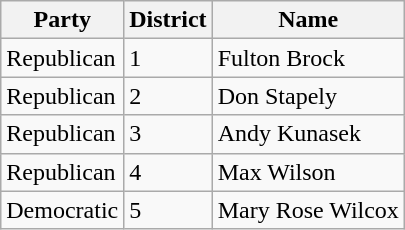<table class="wikitable">
<tr>
<th>Party</th>
<th>District</th>
<th>Name</th>
</tr>
<tr>
<td>Republican</td>
<td>1</td>
<td>Fulton Brock</td>
</tr>
<tr>
<td>Republican</td>
<td>2</td>
<td>Don Stapely</td>
</tr>
<tr>
<td>Republican</td>
<td>3</td>
<td>Andy Kunasek</td>
</tr>
<tr>
<td>Republican</td>
<td>4</td>
<td>Max Wilson</td>
</tr>
<tr>
<td>Democratic</td>
<td>5</td>
<td>Mary Rose Wilcox</td>
</tr>
</table>
